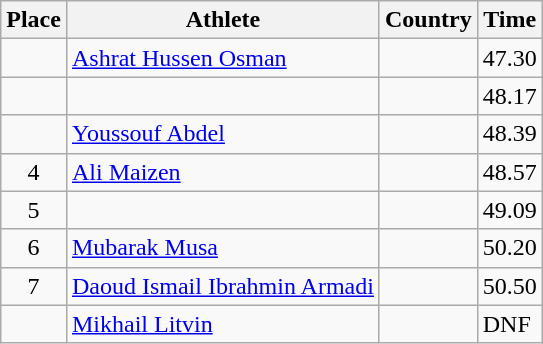<table class="wikitable">
<tr>
<th>Place</th>
<th>Athlete</th>
<th>Country</th>
<th>Time</th>
</tr>
<tr>
<td align=center></td>
<td><a href='#'>Ashrat Hussen Osman</a></td>
<td></td>
<td>47.30</td>
</tr>
<tr>
<td align=center></td>
<td></td>
<td></td>
<td>48.17</td>
</tr>
<tr>
<td align=center></td>
<td><a href='#'>Youssouf Abdel</a></td>
<td></td>
<td>48.39</td>
</tr>
<tr>
<td align=center>4</td>
<td><a href='#'>Ali Maizen</a></td>
<td></td>
<td>48.57</td>
</tr>
<tr>
<td align=center>5</td>
<td></td>
<td></td>
<td>49.09</td>
</tr>
<tr>
<td align=center>6</td>
<td><a href='#'>Mubarak Musa</a></td>
<td></td>
<td>50.20</td>
</tr>
<tr>
<td align=center>7</td>
<td><a href='#'>Daoud Ismail Ibrahmin Armadi</a></td>
<td></td>
<td>50.50</td>
</tr>
<tr>
<td align=center></td>
<td><a href='#'>Mikhail Litvin</a></td>
<td></td>
<td>DNF</td>
</tr>
</table>
